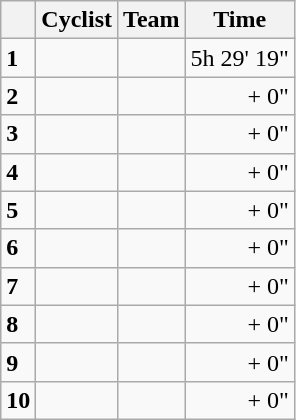<table class="wikitable">
<tr>
<th></th>
<th>Cyclist</th>
<th>Team</th>
<th>Time</th>
</tr>
<tr>
<td><strong>1</strong></td>
<td><strong></strong></td>
<td><strong></strong></td>
<td align=right>5h 29' 19"</td>
</tr>
<tr>
<td><strong>2</strong></td>
<td></td>
<td></td>
<td align=right>+ 0"</td>
</tr>
<tr>
<td><strong>3</strong></td>
<td></td>
<td></td>
<td align=right>+ 0"</td>
</tr>
<tr>
<td><strong>4</strong></td>
<td></td>
<td></td>
<td align=right>+ 0"</td>
</tr>
<tr>
<td><strong>5</strong></td>
<td></td>
<td></td>
<td align=right>+ 0"</td>
</tr>
<tr>
<td><strong>6</strong></td>
<td></td>
<td></td>
<td align=right>+ 0"</td>
</tr>
<tr>
<td><strong>7</strong></td>
<td></td>
<td></td>
<td align=right>+ 0"</td>
</tr>
<tr>
<td><strong>8</strong></td>
<td></td>
<td></td>
<td align=right>+ 0"</td>
</tr>
<tr>
<td><strong>9</strong></td>
<td></td>
<td></td>
<td align=right>+ 0"</td>
</tr>
<tr>
<td><strong>10</strong></td>
<td></td>
<td></td>
<td align=right>+ 0"</td>
</tr>
</table>
